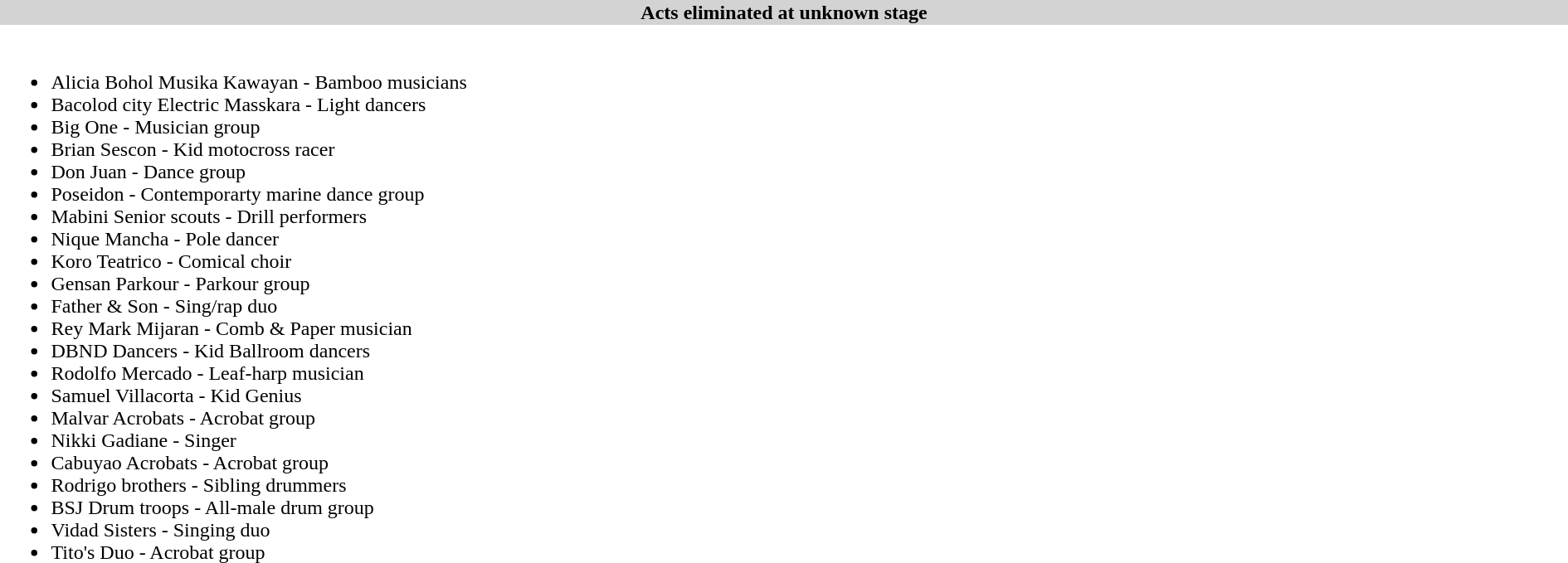<table class="toccolours collapsible collapsed" style="width:100%; background:inherit">
<tr>
<th style="background:lightgrey">Acts eliminated at unknown stage</th>
</tr>
<tr>
<td><br><ul><li>Alicia Bohol Musika Kawayan - Bamboo musicians</li><li>Bacolod city Electric Masskara - Light dancers</li><li>Big One - Musician group</li><li>Brian Sescon - Kid motocross racer</li><li>Don Juan - Dance group</li><li>Poseidon - Contemporarty marine dance group</li><li>Mabini Senior scouts - Drill performers</li><li>Nique Mancha - Pole dancer</li><li>Koro Teatrico - Comical choir</li><li>Gensan Parkour - Parkour group</li><li>Father & Son - Sing/rap duo</li><li>Rey Mark Mijaran - Comb & Paper musician</li><li>DBND Dancers - Kid Ballroom dancers</li><li>Rodolfo Mercado - Leaf-harp musician</li><li>Samuel Villacorta - Kid Genius</li><li>Malvar Acrobats - Acrobat group</li><li>Nikki Gadiane - Singer</li><li>Cabuyao Acrobats - Acrobat group</li><li>Rodrigo brothers - Sibling drummers</li><li>BSJ Drum troops - All-male drum group</li><li>Vidad Sisters - Singing duo</li><li>Tito's Duo - Acrobat group</li></ul></td>
</tr>
</table>
